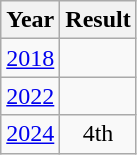<table class="wikitable" style="text-align:center">
<tr>
<th>Year</th>
<th>Result</th>
</tr>
<tr>
<td><a href='#'>2018</a></td>
<td></td>
</tr>
<tr>
<td><a href='#'>2022</a></td>
<td></td>
</tr>
<tr>
<td><a href='#'>2024</a></td>
<td>4th</td>
</tr>
</table>
